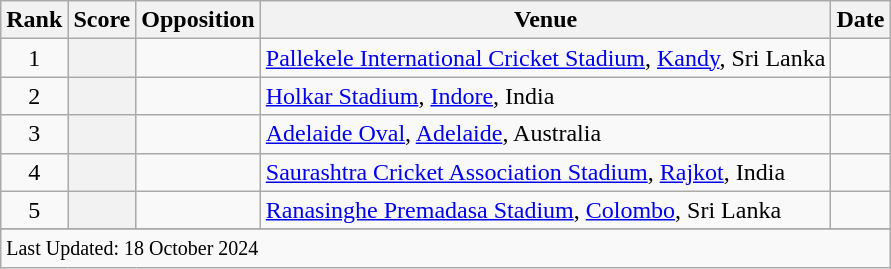<table class="wikitable plainrowheaders sortable">
<tr>
<th scope=col>Rank</th>
<th scope=col>Score</th>
<th scope=col>Opposition</th>
<th scope=col>Venue</th>
<th scope=col>Date</th>
</tr>
<tr>
<td align=center>1</td>
<th scope=row style=text-align:center;></th>
<td></td>
<td><a href='#'>Pallekele International Cricket Stadium</a>, <a href='#'>Kandy</a>, Sri Lanka</td>
<td></td>
</tr>
<tr>
<td align=center>2</td>
<th scope=row style=text-align:center;></th>
<td></td>
<td><a href='#'>Holkar Stadium</a>, <a href='#'>Indore</a>, India</td>
<td></td>
</tr>
<tr>
<td align=center>3</td>
<th scope=row style=text-align:center;></th>
<td></td>
<td><a href='#'>Adelaide Oval</a>, <a href='#'>Adelaide</a>, Australia</td>
<td></td>
</tr>
<tr>
<td align=center>4</td>
<th scope=row style=text-align:center;></th>
<td></td>
<td><a href='#'>Saurashtra Cricket Association Stadium</a>, <a href='#'>Rajkot</a>, India</td>
<td></td>
</tr>
<tr>
<td align=center>5</td>
<th scope=row style=text-align:center;></th>
<td></td>
<td><a href='#'>Ranasinghe Premadasa Stadium</a>, <a href='#'>Colombo</a>, Sri Lanka</td>
<td></td>
</tr>
<tr>
</tr>
<tr class=sortbottom>
<td colspan=5><small>Last Updated: 18 October 2024</small></td>
</tr>
</table>
